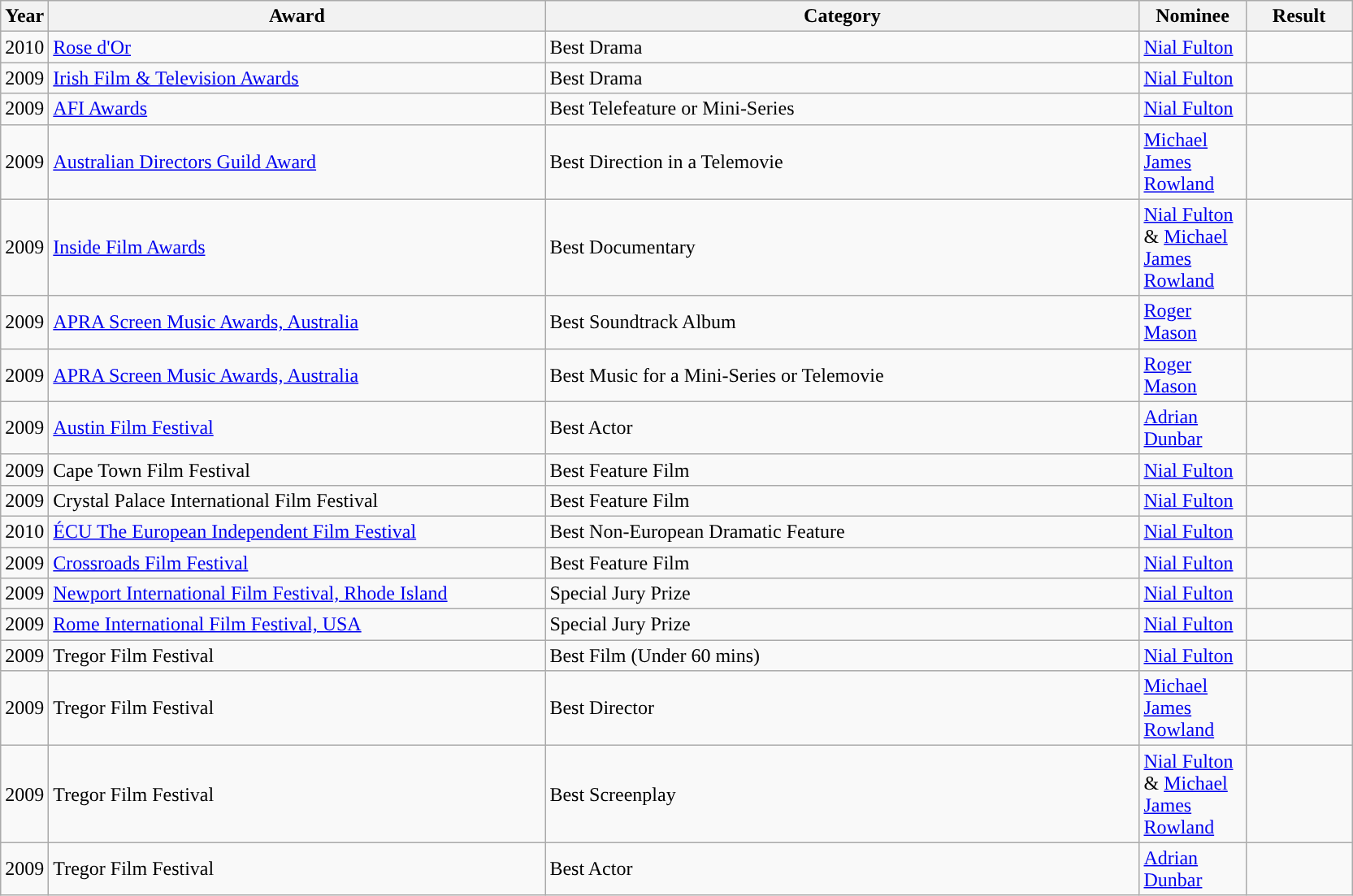<table class="wikitable">
<tr>
<th scope="col" style="width:1em;">Year</th>
<th scope="col" style="width:25em;">Award</th>
<th scope="col" style="width:30em;">Category</th>
<th scope="col" style="width:5em;">Nominee</th>
<th scope="col" style="width:5em;">Result</th>
</tr>
<tr>
<td>2010</td>
<td><a href='#'>Rose d'Or</a></td>
<td>Best Drama</td>
<td><a href='#'>Nial Fulton</a></td>
<td></td>
</tr>
<tr>
<td>2009</td>
<td><a href='#'>Irish Film & Television Awards</a></td>
<td>Best Drama</td>
<td><a href='#'>Nial Fulton</a></td>
<td></td>
</tr>
<tr>
<td>2009</td>
<td><a href='#'>AFI Awards</a></td>
<td>Best Telefeature or Mini-Series</td>
<td><a href='#'>Nial Fulton</a></td>
<td></td>
</tr>
<tr>
<td>2009</td>
<td><a href='#'>Australian Directors Guild Award</a></td>
<td>Best Direction in a Telemovie</td>
<td><a href='#'>Michael James Rowland</a></td>
<td></td>
</tr>
<tr>
<td>2009</td>
<td><a href='#'>Inside Film Awards</a></td>
<td>Best Documentary</td>
<td><a href='#'>Nial Fulton</a> & <a href='#'>Michael James Rowland</a></td>
<td></td>
</tr>
<tr>
<td>2009</td>
<td><a href='#'>APRA Screen Music Awards, Australia</a></td>
<td>Best Soundtrack Album</td>
<td><a href='#'>Roger Mason</a></td>
<td></td>
</tr>
<tr>
<td>2009</td>
<td><a href='#'>APRA Screen Music Awards, Australia</a></td>
<td>Best Music for a Mini-Series or Telemovie</td>
<td><a href='#'>Roger Mason</a></td>
<td></td>
</tr>
<tr>
<td>2009</td>
<td><a href='#'>Austin Film Festival</a></td>
<td>Best Actor</td>
<td><a href='#'>Adrian Dunbar</a></td>
<td></td>
</tr>
<tr>
<td>2009</td>
<td>Cape Town Film Festival</td>
<td>Best Feature Film</td>
<td><a href='#'>Nial Fulton</a></td>
<td></td>
</tr>
<tr>
<td>2009</td>
<td>Crystal Palace International Film Festival</td>
<td>Best Feature Film</td>
<td><a href='#'>Nial Fulton</a></td>
<td></td>
</tr>
<tr>
<td>2010</td>
<td><a href='#'>ÉCU The European Independent Film Festival</a></td>
<td>Best Non-European Dramatic Feature</td>
<td><a href='#'>Nial Fulton</a></td>
<td></td>
</tr>
<tr>
<td>2009</td>
<td><a href='#'>Crossroads Film Festival</a></td>
<td>Best Feature Film</td>
<td><a href='#'>Nial Fulton</a></td>
<td></td>
</tr>
<tr>
<td>2009</td>
<td><a href='#'>Newport International Film Festival, Rhode Island</a></td>
<td>Special Jury Prize</td>
<td><a href='#'>Nial Fulton</a></td>
<td></td>
</tr>
<tr>
<td>2009</td>
<td><a href='#'>Rome International Film Festival, USA</a></td>
<td>Special Jury Prize</td>
<td><a href='#'>Nial Fulton</a></td>
<td></td>
</tr>
<tr>
<td>2009</td>
<td>Tregor Film Festival</td>
<td>Best Film (Under 60 mins)</td>
<td><a href='#'>Nial Fulton</a></td>
<td></td>
</tr>
<tr>
<td>2009</td>
<td>Tregor Film Festival</td>
<td>Best Director</td>
<td><a href='#'>Michael James Rowland</a></td>
<td></td>
</tr>
<tr>
<td>2009</td>
<td>Tregor Film Festival</td>
<td>Best Screenplay</td>
<td><a href='#'>Nial Fulton</a> & <a href='#'>Michael James Rowland</a></td>
<td></td>
</tr>
<tr>
<td>2009</td>
<td>Tregor Film Festival</td>
<td>Best Actor</td>
<td><a href='#'>Adrian Dunbar</a></td>
<td></td>
</tr>
</table>
